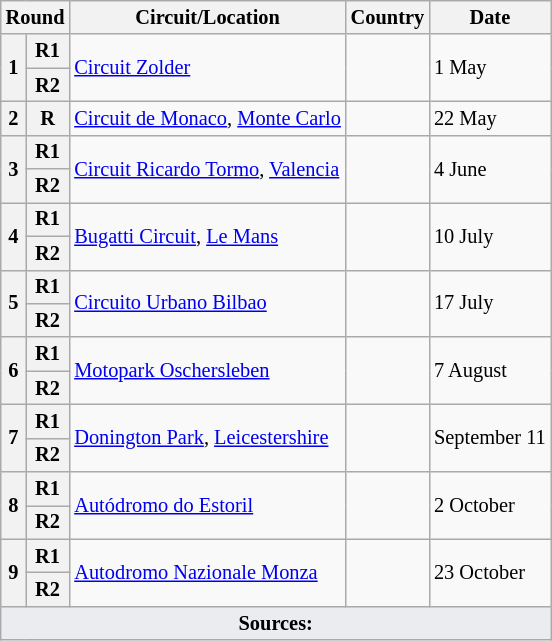<table class="wikitable" style="font-size: 85%">
<tr>
<th colspan=2>Round</th>
<th>Circuit/Location</th>
<th>Country</th>
<th>Date</th>
</tr>
<tr>
<th rowspan=2>1</th>
<th>R1</th>
<td rowspan=2><a href='#'>Circuit Zolder</a></td>
<td rowspan=2></td>
<td rowspan=2>1 May</td>
</tr>
<tr>
<th>R2</th>
</tr>
<tr>
<th>2</th>
<th>R</th>
<td><a href='#'>Circuit de Monaco</a>, <a href='#'>Monte Carlo</a></td>
<td></td>
<td>22 May</td>
</tr>
<tr>
<th rowspan=2>3</th>
<th>R1</th>
<td rowspan=2><a href='#'>Circuit Ricardo Tormo</a>, <a href='#'>Valencia</a></td>
<td rowspan=2></td>
<td rowspan=2>4 June</td>
</tr>
<tr>
<th>R2</th>
</tr>
<tr>
<th rowspan=2>4</th>
<th>R1</th>
<td rowspan=2><a href='#'>Bugatti Circuit</a>, <a href='#'>Le Mans</a></td>
<td rowspan=2></td>
<td rowspan=2>10 July</td>
</tr>
<tr>
<th>R2</th>
</tr>
<tr>
<th rowspan=2>5</th>
<th>R1</th>
<td rowspan=2><a href='#'>Circuito Urbano Bilbao</a></td>
<td rowspan=2></td>
<td rowspan=2>17 July</td>
</tr>
<tr>
<th>R2</th>
</tr>
<tr>
<th rowspan=2>6</th>
<th>R1</th>
<td rowspan=2><a href='#'>Motopark Oschersleben</a></td>
<td rowspan=2></td>
<td rowspan=2>7 August</td>
</tr>
<tr>
<th>R2</th>
</tr>
<tr>
<th rowspan=2>7</th>
<th>R1</th>
<td rowspan=2><a href='#'>Donington Park</a>, <a href='#'>Leicestershire</a></td>
<td rowspan=2></td>
<td rowspan=2>September 11</td>
</tr>
<tr>
<th>R2</th>
</tr>
<tr>
<th rowspan=2>8</th>
<th>R1</th>
<td rowspan=2><a href='#'>Autódromo do Estoril</a></td>
<td rowspan=2></td>
<td rowspan=2>2 October</td>
</tr>
<tr>
<th>R2</th>
</tr>
<tr>
<th rowspan=2>9</th>
<th>R1</th>
<td rowspan=2><a href='#'>Autodromo Nazionale Monza</a></td>
<td rowspan=2></td>
<td rowspan=2>23 October</td>
</tr>
<tr>
<th>R2</th>
</tr>
<tr class="sortbottom">
<td colspan="5" style="background-color:#EAECF0;text-align:center"><strong>Sources:</strong></td>
</tr>
</table>
